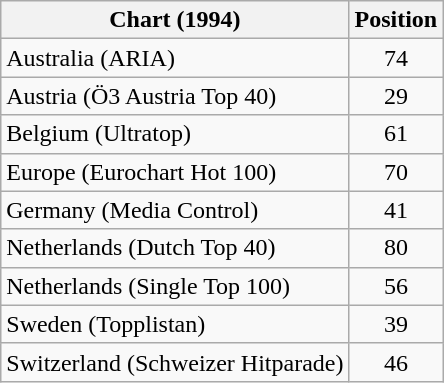<table class="wikitable sortable">
<tr>
<th>Chart (1994)</th>
<th>Position</th>
</tr>
<tr>
<td>Australia (ARIA)</td>
<td align="center">74</td>
</tr>
<tr>
<td>Austria (Ö3 Austria Top 40)</td>
<td align="center">29</td>
</tr>
<tr>
<td>Belgium (Ultratop)</td>
<td align="center">61</td>
</tr>
<tr>
<td>Europe (Eurochart Hot 100)</td>
<td align="center">70</td>
</tr>
<tr>
<td>Germany (Media Control)</td>
<td align="center">41</td>
</tr>
<tr>
<td>Netherlands (Dutch Top 40)</td>
<td align="center">80</td>
</tr>
<tr>
<td>Netherlands (Single Top 100)</td>
<td align="center">56</td>
</tr>
<tr>
<td>Sweden (Topplistan)</td>
<td align="center">39</td>
</tr>
<tr>
<td>Switzerland (Schweizer Hitparade)</td>
<td align="center">46</td>
</tr>
</table>
